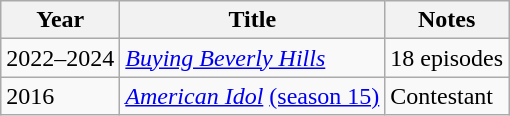<table class="wikitable sortable">
<tr>
<th>Year</th>
<th>Title</th>
<th>Notes</th>
</tr>
<tr>
<td>2022–2024</td>
<td><em><a href='#'>Buying Beverly Hills</a></em></td>
<td>18 episodes</td>
</tr>
<tr>
<td>2016</td>
<td><em><a href='#'>American Idol</a></em> <a href='#'>(season 15)</a></td>
<td>Contestant</td>
</tr>
</table>
